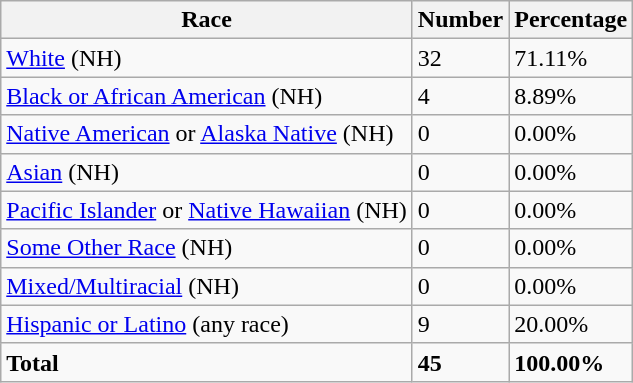<table class="wikitable">
<tr>
<th>Race</th>
<th>Number</th>
<th>Percentage</th>
</tr>
<tr>
<td><a href='#'>White</a> (NH)</td>
<td>32</td>
<td>71.11%</td>
</tr>
<tr>
<td><a href='#'>Black or African American</a> (NH)</td>
<td>4</td>
<td>8.89%</td>
</tr>
<tr>
<td><a href='#'>Native American</a> or <a href='#'>Alaska Native</a> (NH)</td>
<td>0</td>
<td>0.00%</td>
</tr>
<tr>
<td><a href='#'>Asian</a> (NH)</td>
<td>0</td>
<td>0.00%</td>
</tr>
<tr>
<td><a href='#'>Pacific Islander</a> or <a href='#'>Native Hawaiian</a> (NH)</td>
<td>0</td>
<td>0.00%</td>
</tr>
<tr>
<td><a href='#'>Some Other Race</a> (NH)</td>
<td>0</td>
<td>0.00%</td>
</tr>
<tr>
<td><a href='#'>Mixed/Multiracial</a> (NH)</td>
<td>0</td>
<td>0.00%</td>
</tr>
<tr>
<td><a href='#'>Hispanic or Latino</a> (any race)</td>
<td>9</td>
<td>20.00%</td>
</tr>
<tr>
<td><strong>Total</strong></td>
<td><strong>45</strong></td>
<td><strong>100.00%</strong></td>
</tr>
</table>
